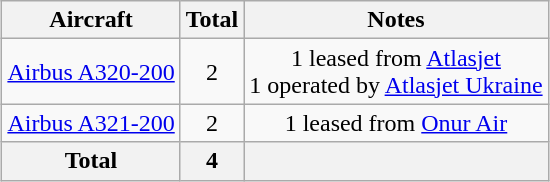<table class="wikitable" style="margin:1em auto; text-align:center">
<tr>
<th>Aircraft</th>
<th>Total</th>
<th>Notes</th>
</tr>
<tr>
<td><a href='#'>Airbus A320-200</a></td>
<td>2</td>
<td>1 leased from <a href='#'>Atlasjet</a><br>1 operated by <a href='#'>Atlasjet Ukraine</a></td>
</tr>
<tr>
<td><a href='#'>Airbus A321-200</a></td>
<td>2</td>
<td>1 leased from <a href='#'>Onur Air</a></td>
</tr>
<tr>
<th>Total</th>
<th>4</th>
<th></th>
</tr>
</table>
